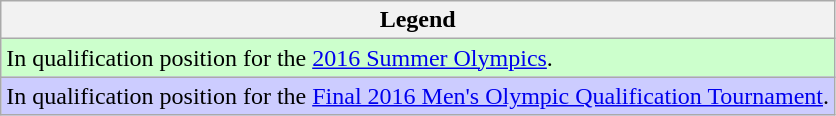<table class="wikitable">
<tr>
<th>Legend</th>
</tr>
<tr bgcolor=ccffcc>
<td>In qualification position for the <a href='#'>2016 Summer Olympics</a>.</td>
</tr>
<tr bgcolor=ccccff>
<td>In qualification position for the <a href='#'>Final 2016 Men's Olympic Qualification Tournament</a>.</td>
</tr>
</table>
